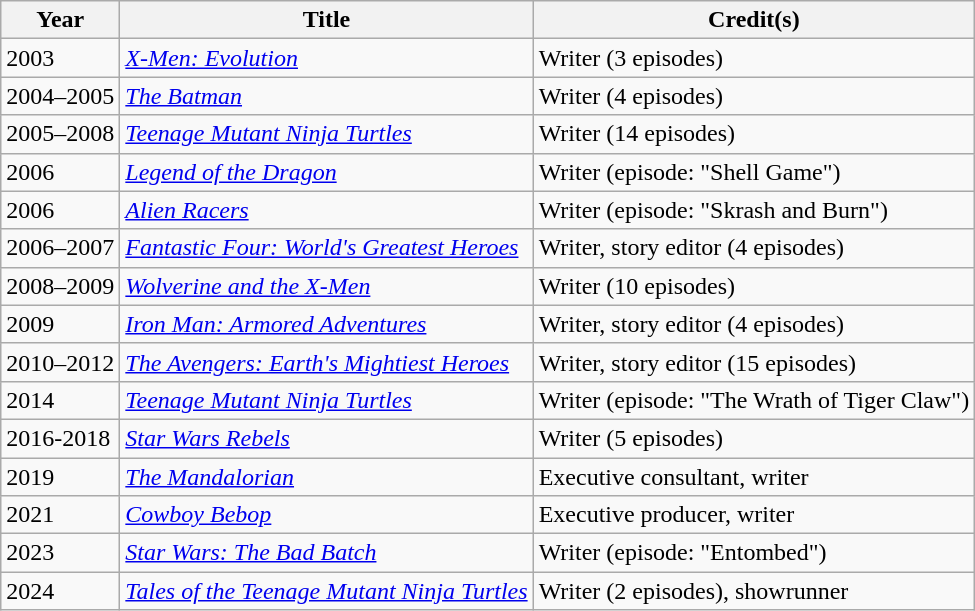<table class = "wikitable sortable">
<tr>
<th>Year</th>
<th>Title</th>
<th>Credit(s)</th>
</tr>
<tr>
<td>2003</td>
<td><em><a href='#'>X-Men: Evolution</a></em></td>
<td>Writer (3 episodes)</td>
</tr>
<tr>
<td>2004–2005</td>
<td><em><a href='#'>The Batman</a></em></td>
<td>Writer (4 episodes)</td>
</tr>
<tr>
<td>2005–2008</td>
<td><em><a href='#'>Teenage Mutant Ninja Turtles</a></em></td>
<td>Writer (14 episodes)</td>
</tr>
<tr>
<td>2006</td>
<td><em><a href='#'>Legend of the Dragon</a></em></td>
<td>Writer (episode: "Shell Game")</td>
</tr>
<tr>
<td>2006</td>
<td><em><a href='#'>Alien Racers</a></em></td>
<td>Writer (episode: "Skrash and Burn")</td>
</tr>
<tr>
<td>2006–2007</td>
<td><em><a href='#'>Fantastic Four: World's Greatest Heroes</a></em></td>
<td>Writer, story editor (4 episodes)</td>
</tr>
<tr>
<td>2008–2009</td>
<td><em><a href='#'>Wolverine and the X-Men</a></em></td>
<td>Writer (10 episodes)</td>
</tr>
<tr>
<td>2009</td>
<td><em><a href='#'>Iron Man: Armored Adventures</a></em></td>
<td>Writer, story editor (4 episodes)</td>
</tr>
<tr>
<td>2010–2012</td>
<td><em><a href='#'>The Avengers: Earth's Mightiest Heroes</a></em></td>
<td>Writer, story editor (15 episodes)</td>
</tr>
<tr>
<td>2014</td>
<td><em><a href='#'>Teenage Mutant Ninja Turtles</a></em></td>
<td>Writer (episode: "The Wrath of Tiger Claw")</td>
</tr>
<tr>
<td>2016-2018</td>
<td><em><a href='#'>Star Wars Rebels</a></em></td>
<td>Writer (5 episodes)</td>
</tr>
<tr>
<td>2019</td>
<td><em><a href='#'>The Mandalorian</a></em></td>
<td>Executive consultant, writer</td>
</tr>
<tr>
<td>2021</td>
<td><em><a href='#'>Cowboy Bebop</a></em></td>
<td>Executive producer, writer</td>
</tr>
<tr>
<td>2023</td>
<td><em><a href='#'>Star Wars: The Bad Batch</a></em></td>
<td>Writer (episode: "Entombed")</td>
</tr>
<tr>
<td>2024</td>
<td><em><a href='#'>Tales of the Teenage Mutant Ninja Turtles</a></em></td>
<td>Writer (2 episodes), showrunner</td>
</tr>
</table>
